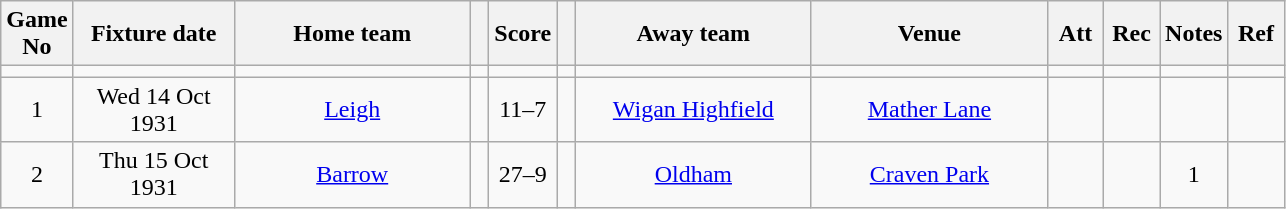<table class="wikitable" style="text-align:center;">
<tr>
<th width=20 abbr="No">Game No</th>
<th width=100 abbr="Date">Fixture date</th>
<th width=150 abbr="Home team">Home team</th>
<th width=5 abbr="space"></th>
<th width=20 abbr="Score">Score</th>
<th width=5 abbr="space"></th>
<th width=150 abbr="Away team">Away team</th>
<th width=150 abbr="Venue">Venue</th>
<th width=30 abbr="Att">Att</th>
<th width=30 abbr="Rec">Rec</th>
<th width=20 abbr="Notes">Notes</th>
<th width=30 abbr="Ref">Ref</th>
</tr>
<tr>
<td></td>
<td></td>
<td></td>
<td></td>
<td></td>
<td></td>
<td></td>
<td></td>
<td></td>
<td></td>
<td></td>
</tr>
<tr>
<td>1</td>
<td>Wed 14 Oct 1931</td>
<td><a href='#'>Leigh</a></td>
<td></td>
<td>11–7</td>
<td></td>
<td><a href='#'>Wigan Highfield</a></td>
<td><a href='#'>Mather Lane</a></td>
<td></td>
<td></td>
<td></td>
<td></td>
</tr>
<tr>
<td>2</td>
<td>Thu 15 Oct 1931</td>
<td><a href='#'>Barrow</a></td>
<td></td>
<td>27–9</td>
<td></td>
<td><a href='#'>Oldham</a></td>
<td><a href='#'>Craven Park</a></td>
<td></td>
<td></td>
<td>1</td>
<td></td>
</tr>
</table>
